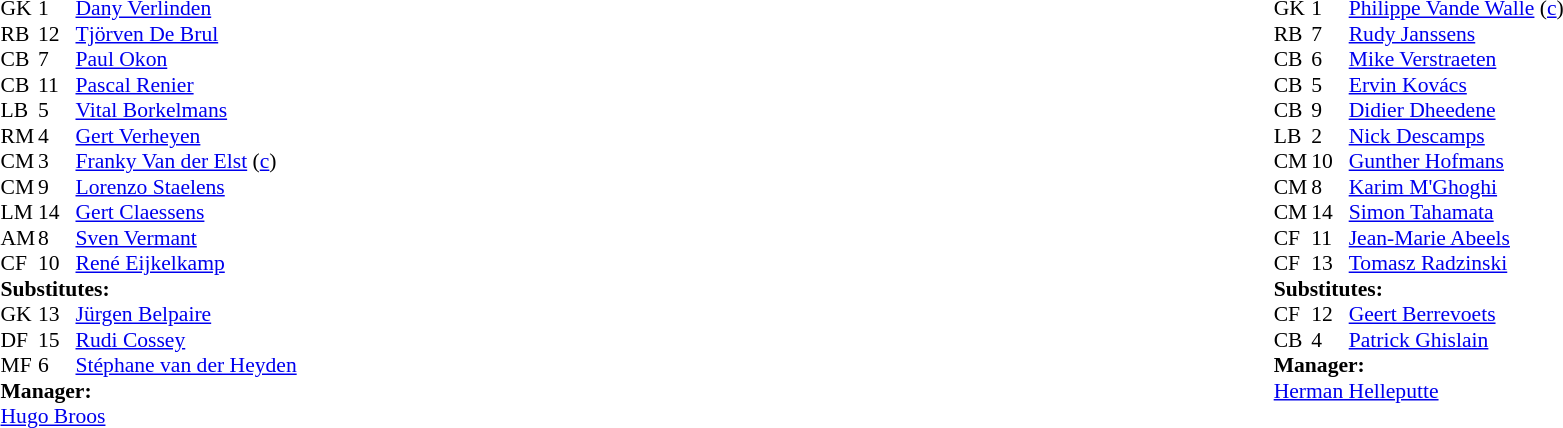<table width="100%">
<tr>
<td valign="top" width="50%"><br><table style="font-size: 90%" cellspacing="0" cellpadding="0">
<tr>
<th width="25"></th>
<th width="25"></th>
</tr>
<tr>
<td>GK</td>
<td>1</td>
<td> <a href='#'>Dany Verlinden</a></td>
<td></td>
<td></td>
</tr>
<tr>
<td>RB</td>
<td>12</td>
<td> <a href='#'>Tjörven De Brul</a></td>
</tr>
<tr>
<td>CB</td>
<td>7</td>
<td> <a href='#'>Paul Okon</a></td>
</tr>
<tr>
<td>CB</td>
<td>11</td>
<td> <a href='#'>Pascal Renier</a></td>
</tr>
<tr>
<td>LB</td>
<td>5</td>
<td> <a href='#'>Vital Borkelmans</a></td>
<td></td>
</tr>
<tr>
<td>RM</td>
<td>4</td>
<td> <a href='#'>Gert Verheyen</a></td>
</tr>
<tr>
<td>CM</td>
<td>3</td>
<td> <a href='#'>Franky Van der Elst</a> (<a href='#'>c</a>)</td>
</tr>
<tr>
<td>CM</td>
<td>9</td>
<td> <a href='#'>Lorenzo Staelens</a></td>
</tr>
<tr>
<td>LM</td>
<td>14</td>
<td> <a href='#'>Gert Claessens</a></td>
<td></td>
<td></td>
</tr>
<tr>
<td>AM</td>
<td>8</td>
<td> <a href='#'>Sven Vermant</a></td>
<td></td>
<td></td>
</tr>
<tr>
<td>CF</td>
<td>10</td>
<td> <a href='#'>René Eijkelkamp</a></td>
</tr>
<tr>
<td colspan=4><strong>Substitutes:</strong></td>
</tr>
<tr>
<td>GK</td>
<td>13</td>
<td> <a href='#'>Jürgen Belpaire</a></td>
<td></td>
<td></td>
</tr>
<tr>
<td>DF</td>
<td>15</td>
<td> <a href='#'>Rudi Cossey</a></td>
<td></td>
<td></td>
</tr>
<tr>
<td>MF</td>
<td>6</td>
<td> <a href='#'>Stéphane van der Heyden</a></td>
<td></td>
<td></td>
</tr>
<tr>
<td colspan=4><strong>Manager:</strong></td>
</tr>
<tr>
<td colspan="4"> <a href='#'>Hugo Broos</a></td>
</tr>
</table>
</td>
<td valign="top"></td>
<td valign="top" width="50%"><br><table style="font-size: 90%" cellspacing="0" cellpadding="0" align=center>
<tr>
<th width="25"></th>
<th width="25"></th>
</tr>
<tr>
<td>GK</td>
<td>1</td>
<td> <a href='#'>Philippe Vande Walle</a> (<a href='#'>c</a>)</td>
</tr>
<tr>
<td>RB</td>
<td>7</td>
<td> <a href='#'>Rudy Janssens</a></td>
</tr>
<tr>
<td>CB</td>
<td>6</td>
<td> <a href='#'>Mike Verstraeten</a></td>
</tr>
<tr>
<td>CB</td>
<td>5</td>
<td> <a href='#'>Ervin Kovács</a></td>
</tr>
<tr>
<td>CB</td>
<td>9</td>
<td> <a href='#'>Didier Dheedene</a></td>
</tr>
<tr>
<td>LB</td>
<td>2</td>
<td> <a href='#'>Nick Descamps</a></td>
<td></td>
<td></td>
</tr>
<tr>
<td>CM</td>
<td>10</td>
<td> <a href='#'>Gunther Hofmans</a></td>
</tr>
<tr>
<td>CM</td>
<td>8</td>
<td> <a href='#'>Karim M'Ghoghi</a></td>
</tr>
<tr>
<td>CM</td>
<td>14</td>
<td> <a href='#'>Simon Tahamata</a></td>
<td></td>
<td></td>
</tr>
<tr>
<td>CF</td>
<td>11</td>
<td> <a href='#'>Jean-Marie Abeels</a></td>
</tr>
<tr>
<td>CF</td>
<td>13</td>
<td> <a href='#'>Tomasz Radzinski</a></td>
</tr>
<tr>
<td colspan=4><strong>Substitutes:</strong></td>
</tr>
<tr>
<td>CF</td>
<td>12</td>
<td> <a href='#'>Geert Berrevoets</a></td>
<td></td>
<td></td>
</tr>
<tr>
<td>CB</td>
<td>4</td>
<td> <a href='#'>Patrick Ghislain</a></td>
<td></td>
<td></td>
</tr>
<tr>
<td colspan=4><strong>Manager:</strong></td>
</tr>
<tr>
<td colspan="4"> <a href='#'>Herman Helleputte</a></td>
</tr>
</table>
</td>
</tr>
</table>
